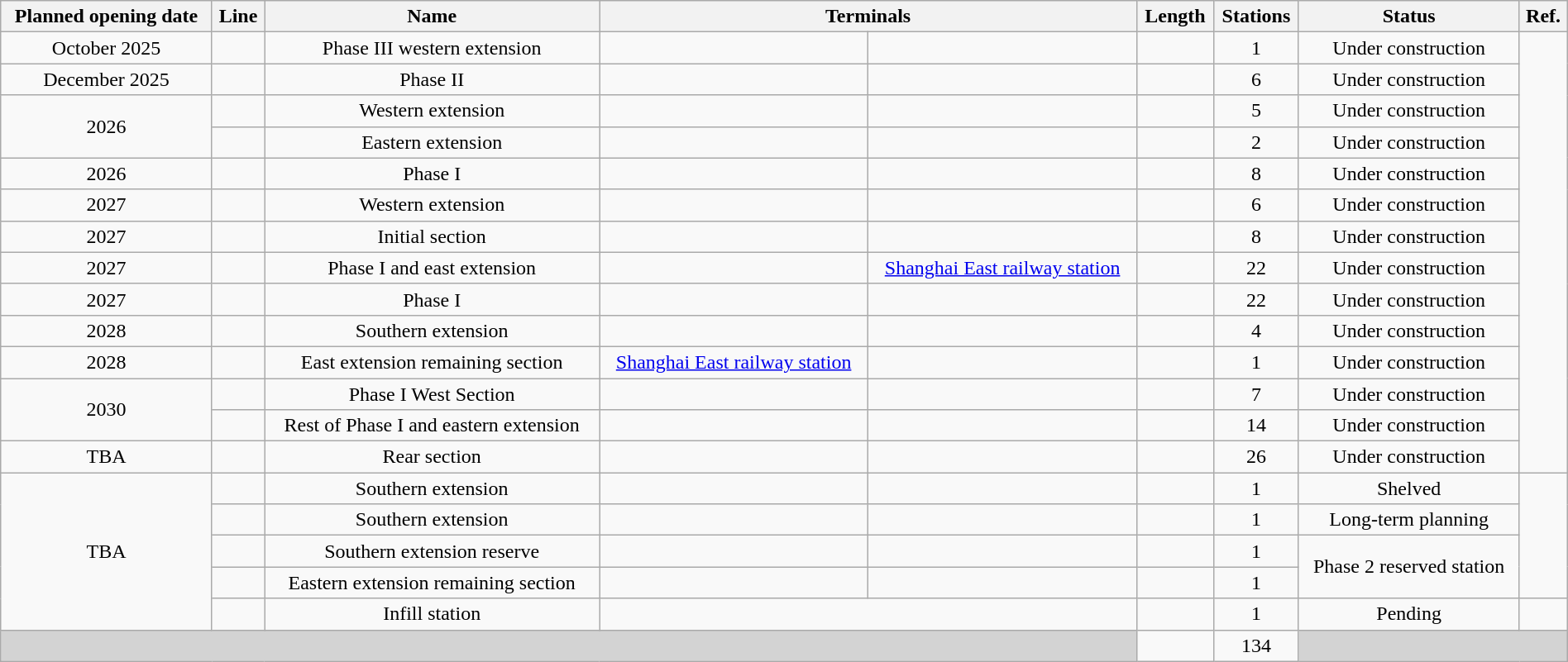<table class="wikitable sortable" style="text-align:center; width:100%">
<tr>
<th>Planned opening date</th>
<th>Line</th>
<th class=unsortable>Name</th>
<th colspan="2" class="unsortable">Terminals</th>
<th>Length</th>
<th>Stations</th>
<th>Status</th>
<th class=unsortable>Ref.</th>
</tr>
<tr>
<td>October 2025</td>
<td></td>
<td>Phase III western extension</td>
<td></td>
<td></td>
<td></td>
<td>1</td>
<td>Under construction</td>
<td rowspan="14"></td>
</tr>
<tr>
<td>December 2025</td>
<td></td>
<td>Phase II</td>
<td></td>
<td></td>
<td></td>
<td>6</td>
<td>Under construction</td>
</tr>
<tr>
<td rowspan=2>2026</td>
<td></td>
<td>Western extension</td>
<td></td>
<td></td>
<td></td>
<td>5</td>
<td>Under construction</td>
</tr>
<tr>
<td></td>
<td>Eastern extension</td>
<td></td>
<td></td>
<td></td>
<td>2</td>
<td>Under construction</td>
</tr>
<tr>
<td>2026</td>
<td></td>
<td>Phase I</td>
<td></td>
<td></td>
<td></td>
<td>8</td>
<td>Under construction</td>
</tr>
<tr>
<td>2027</td>
<td></td>
<td>Western extension</td>
<td></td>
<td></td>
<td></td>
<td>6</td>
<td>Under construction</td>
</tr>
<tr>
<td>2027</td>
<td></td>
<td>Initial section</td>
<td></td>
<td></td>
<td></td>
<td>8</td>
<td>Under construction</td>
</tr>
<tr>
<td>2027</td>
<td></td>
<td>Phase I and east extension</td>
<td></td>
<td><a href='#'>Shanghai East railway station</a></td>
<td></td>
<td>22</td>
<td>Under construction</td>
</tr>
<tr>
<td>2027</td>
<td></td>
<td>Phase I</td>
<td></td>
<td></td>
<td></td>
<td>22</td>
<td>Under construction</td>
</tr>
<tr>
<td>2028</td>
<td></td>
<td>Southern extension</td>
<td></td>
<td></td>
<td></td>
<td>4</td>
<td>Under construction</td>
</tr>
<tr>
<td>2028</td>
<td></td>
<td>East extension remaining section</td>
<td><a href='#'>Shanghai East railway station</a></td>
<td></td>
<td></td>
<td>1</td>
<td>Under construction</td>
</tr>
<tr>
<td rowspan=2>2030</td>
<td></td>
<td>Phase I West Section</td>
<td></td>
<td></td>
<td></td>
<td>7</td>
<td>Under construction</td>
</tr>
<tr>
<td></td>
<td>Rest of Phase I and eastern extension</td>
<td></td>
<td></td>
<td></td>
<td>14</td>
<td>Under construction</td>
</tr>
<tr>
<td>TBA</td>
<td></td>
<td>Rear section</td>
<td></td>
<td></td>
<td></td>
<td>26</td>
<td>Under construction</td>
</tr>
<tr>
<td rowspan="5">TBA</td>
<td></td>
<td>Southern extension</td>
<td></td>
<td></td>
<td></td>
<td>1</td>
<td>Shelved</td>
<td rowspan="4"></td>
</tr>
<tr>
<td></td>
<td>Southern extension</td>
<td></td>
<td></td>
<td></td>
<td>1</td>
<td>Long-term planning</td>
</tr>
<tr>
<td></td>
<td>Southern extension reserve</td>
<td></td>
<td></td>
<td></td>
<td>1</td>
<td rowspan=2>Phase 2 reserved station</td>
</tr>
<tr>
<td></td>
<td>Eastern extension remaining section</td>
<td></td>
<td></td>
<td></td>
<td>1</td>
</tr>
<tr>
<td></td>
<td>Infill station</td>
<td colspan=2></td>
<td></td>
<td>1</td>
<td>Pending</td>
<td></td>
</tr>
<tr>
<td colspan=5 bgcolor="lightgrey"></td>
<td></td>
<td>134</td>
<td colspan=2 bgcolor="lightgrey"></td>
</tr>
</table>
